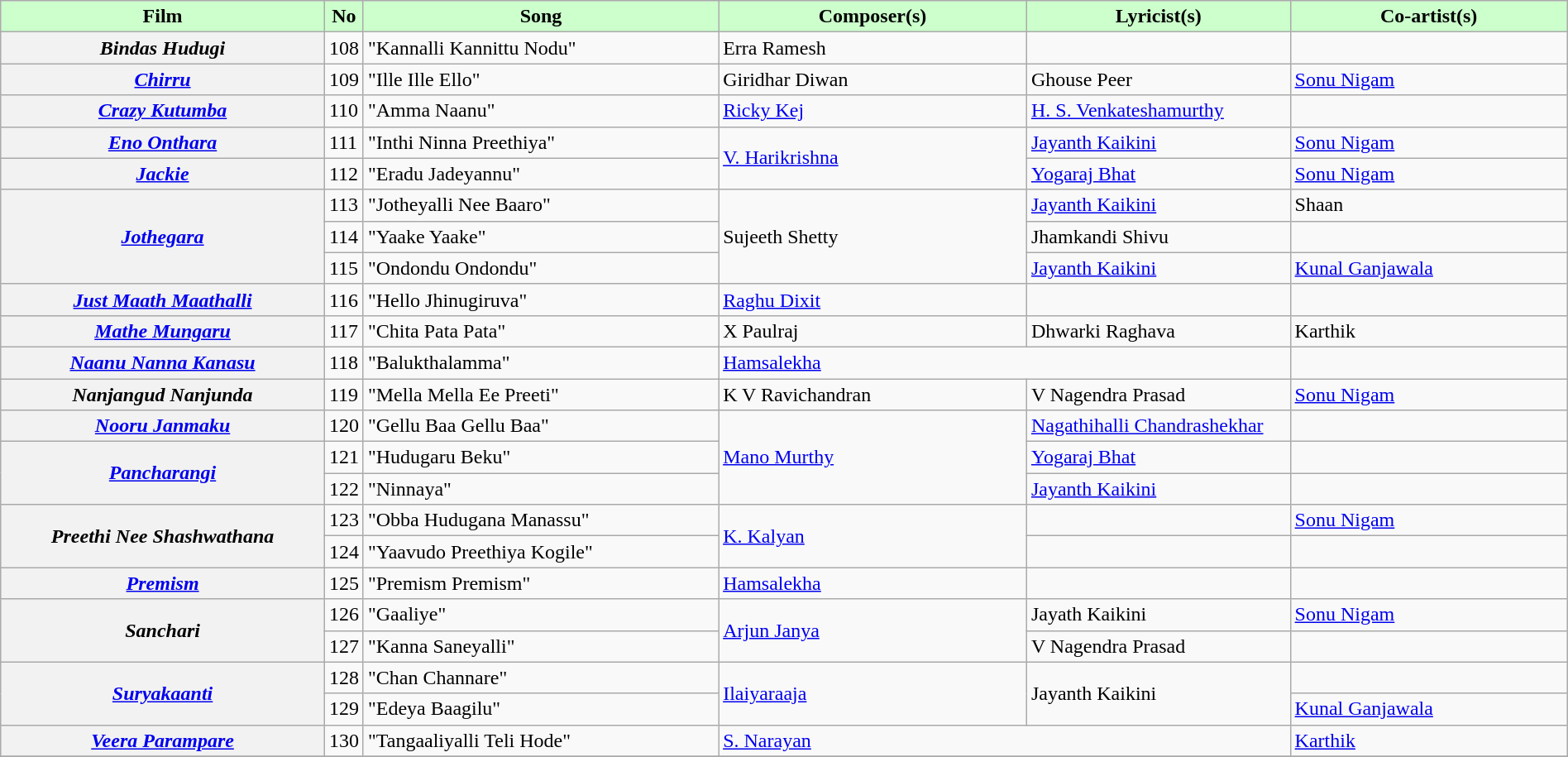<table class="wikitable plainrowheaders" width="100%" textcolor:#000;">
<tr style="background:#cfc; text-align:center;">
<td scope="col" width=21%><strong>Film</strong></td>
<td><strong>No</strong></td>
<td scope="col" width=23%><strong>Song</strong></td>
<td scope="col" width=20%><strong>Composer(s)</strong></td>
<td scope="col" width=17%><strong>Lyricist(s)</strong></td>
<td scope="col" width=18%><strong>Co-artist(s)</strong></td>
</tr>
<tr>
<th><em>Bindas Hudugi</em></th>
<td>108</td>
<td>"Kannalli Kannittu Nodu"</td>
<td>Erra Ramesh</td>
<td></td>
<td></td>
</tr>
<tr>
<th><em><a href='#'>Chirru</a></em></th>
<td>109</td>
<td>"Ille Ille Ello"</td>
<td>Giridhar Diwan</td>
<td>Ghouse Peer</td>
<td><a href='#'>Sonu Nigam</a></td>
</tr>
<tr>
<th><em><a href='#'>Crazy Kutumba</a></em></th>
<td>110</td>
<td>"Amma Naanu"</td>
<td><a href='#'>Ricky Kej</a></td>
<td><a href='#'>H. S. Venkateshamurthy</a></td>
<td></td>
</tr>
<tr>
<th><em><a href='#'>Eno Onthara</a></em></th>
<td>111</td>
<td>"Inthi Ninna Preethiya"</td>
<td rowspan="2"><a href='#'>V. Harikrishna</a></td>
<td><a href='#'>Jayanth Kaikini</a></td>
<td><a href='#'>Sonu Nigam</a></td>
</tr>
<tr>
<th><em><a href='#'>Jackie</a></em></th>
<td>112</td>
<td>"Eradu Jadeyannu"</td>
<td><a href='#'>Yogaraj Bhat</a></td>
<td><a href='#'>Sonu Nigam</a></td>
</tr>
<tr>
<th rowspan="3"><em><a href='#'>Jothegara</a></em></th>
<td>113</td>
<td>"Jotheyalli Nee Baaro"</td>
<td rowspan="3">Sujeeth Shetty</td>
<td><a href='#'>Jayanth Kaikini</a></td>
<td>Shaan</td>
</tr>
<tr>
<td>114</td>
<td>"Yaake Yaake"</td>
<td>Jhamkandi Shivu</td>
<td></td>
</tr>
<tr>
<td>115</td>
<td>"Ondondu Ondondu"</td>
<td><a href='#'>Jayanth Kaikini</a></td>
<td><a href='#'>Kunal Ganjawala</a></td>
</tr>
<tr>
<th><em><a href='#'>Just Maath Maathalli</a></em></th>
<td>116</td>
<td>"Hello Jhinugiruva"</td>
<td><a href='#'>Raghu Dixit</a></td>
<td></td>
<td></td>
</tr>
<tr>
<th><em><a href='#'>Mathe Mungaru</a></em></th>
<td>117</td>
<td>"Chita Pata Pata"</td>
<td>X Paulraj</td>
<td>Dhwarki Raghava</td>
<td>Karthik</td>
</tr>
<tr>
<th><em><a href='#'>Naanu Nanna Kanasu</a></em></th>
<td>118</td>
<td>"Balukthalamma"</td>
<td colspan="2"><a href='#'>Hamsalekha</a></td>
<td></td>
</tr>
<tr>
<th><em>Nanjangud Nanjunda</em></th>
<td>119</td>
<td>"Mella Mella Ee Preeti"</td>
<td>K V Ravichandran</td>
<td>V Nagendra Prasad</td>
<td><a href='#'>Sonu Nigam</a></td>
</tr>
<tr>
<th><em><a href='#'>Nooru Janmaku</a></em></th>
<td>120</td>
<td>"Gellu Baa Gellu Baa"</td>
<td rowspan="3"><a href='#'>Mano Murthy</a></td>
<td><a href='#'>Nagathihalli Chandrashekhar</a></td>
<td></td>
</tr>
<tr>
<th rowspan="2"><em><a href='#'>Pancharangi</a></em></th>
<td>121</td>
<td>"Hudugaru Beku"</td>
<td><a href='#'>Yogaraj Bhat</a></td>
<td></td>
</tr>
<tr>
<td>122</td>
<td>"Ninnaya"</td>
<td><a href='#'>Jayanth Kaikini</a></td>
<td></td>
</tr>
<tr>
<th rowspan="2"><em>Preethi Nee Shashwathana</em></th>
<td>123</td>
<td>"Obba Hudugana Manassu"</td>
<td rowspan="2"><a href='#'>K. Kalyan</a></td>
<td></td>
<td><a href='#'>Sonu Nigam</a></td>
</tr>
<tr>
<td>124</td>
<td>"Yaavudo Preethiya Kogile"</td>
<td></td>
<td></td>
</tr>
<tr>
<th><em><a href='#'>Premism</a></em></th>
<td>125</td>
<td>"Premism Premism"</td>
<td><a href='#'>Hamsalekha</a></td>
<td></td>
<td></td>
</tr>
<tr>
<th rowspan="2"><em>Sanchari</em></th>
<td>126</td>
<td>"Gaaliye"</td>
<td rowspan="2"><a href='#'>Arjun Janya</a></td>
<td>Jayath Kaikini</td>
<td><a href='#'>Sonu Nigam</a></td>
</tr>
<tr>
<td>127</td>
<td>"Kanna Saneyalli"</td>
<td>V Nagendra Prasad</td>
<td></td>
</tr>
<tr>
<th rowspan="2"><em><a href='#'>Suryakaanti</a></em></th>
<td>128</td>
<td>"Chan Channare"</td>
<td rowspan="2"><a href='#'>Ilaiyaraaja</a></td>
<td rowspan="2">Jayanth Kaikini</td>
<td></td>
</tr>
<tr>
<td>129</td>
<td>"Edeya Baagilu"</td>
<td><a href='#'>Kunal Ganjawala</a></td>
</tr>
<tr>
<th><em><a href='#'>Veera Parampare</a></em></th>
<td>130</td>
<td>"Tangaaliyalli Teli Hode"</td>
<td colspan="2"><a href='#'>S. Narayan</a></td>
<td><a href='#'>Karthik</a></td>
</tr>
<tr>
</tr>
</table>
